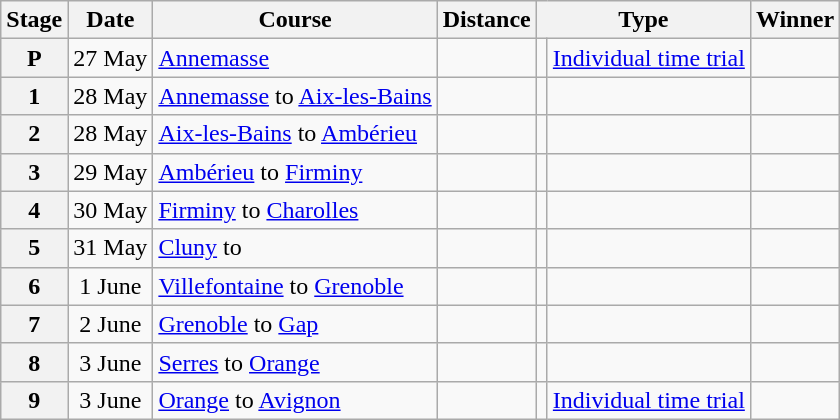<table class="wikitable">
<tr>
<th>Stage</th>
<th>Date</th>
<th>Course</th>
<th>Distance</th>
<th scope="col" colspan="2">Type</th>
<th>Winner</th>
</tr>
<tr>
<th scope="row" style="text-align:center;">P</th>
<td style="text-align:center;">27 May</td>
<td><a href='#'>Annemasse</a></td>
<td style="text-align:center;"></td>
<td></td>
<td><a href='#'>Individual time trial</a></td>
<td></td>
</tr>
<tr>
<th scope="row" style="text-align:center;">1</th>
<td style="text-align:center;">28 May</td>
<td><a href='#'>Annemasse</a> to <a href='#'>Aix-les-Bains</a></td>
<td style="text-align:center;"></td>
<td></td>
<td></td>
<td></td>
</tr>
<tr>
<th scope="row" style="text-align:center;">2</th>
<td style="text-align:center;">28 May</td>
<td><a href='#'>Aix-les-Bains</a> to <a href='#'>Ambérieu</a></td>
<td style="text-align:center;"></td>
<td></td>
<td></td>
<td></td>
</tr>
<tr>
<th scope="row" style="text-align:center;">3</th>
<td style="text-align:center;">29 May</td>
<td><a href='#'>Ambérieu</a> to <a href='#'>Firminy</a></td>
<td style="text-align:center;"></td>
<td></td>
<td></td>
<td></td>
</tr>
<tr>
<th scope="row" style="text-align:center;">4</th>
<td style="text-align:center;">30 May</td>
<td><a href='#'>Firminy</a> to <a href='#'>Charolles</a></td>
<td style="text-align:center;"></td>
<td></td>
<td></td>
<td></td>
</tr>
<tr>
<th scope="row" style="text-align:center;">5</th>
<td style="text-align:center;">31 May</td>
<td><a href='#'>Cluny</a> to </td>
<td style="text-align:center;"></td>
<td></td>
<td></td>
<td></td>
</tr>
<tr>
<th scope="row" style="text-align:center;">6</th>
<td style="text-align:center;">1 June</td>
<td><a href='#'>Villefontaine</a> to <a href='#'>Grenoble</a></td>
<td style="text-align:center;"></td>
<td></td>
<td></td>
<td></td>
</tr>
<tr>
<th scope="row" style="text-align:center;">7</th>
<td style="text-align:center;">2 June</td>
<td><a href='#'>Grenoble</a> to <a href='#'>Gap</a></td>
<td style="text-align:center;"></td>
<td></td>
<td></td>
<td></td>
</tr>
<tr>
<th scope="row" style="text-align:center;">8</th>
<td style="text-align:center;">3 June</td>
<td><a href='#'>Serres</a> to <a href='#'>Orange</a></td>
<td style="text-align:center;"></td>
<td></td>
<td></td>
<td></td>
</tr>
<tr>
<th scope="row" style="text-align:center;">9</th>
<td style="text-align:center;">3 June</td>
<td><a href='#'>Orange</a> to <a href='#'>Avignon</a></td>
<td style="text-align:center;"></td>
<td></td>
<td><a href='#'>Individual time trial</a></td>
<td></td>
</tr>
</table>
